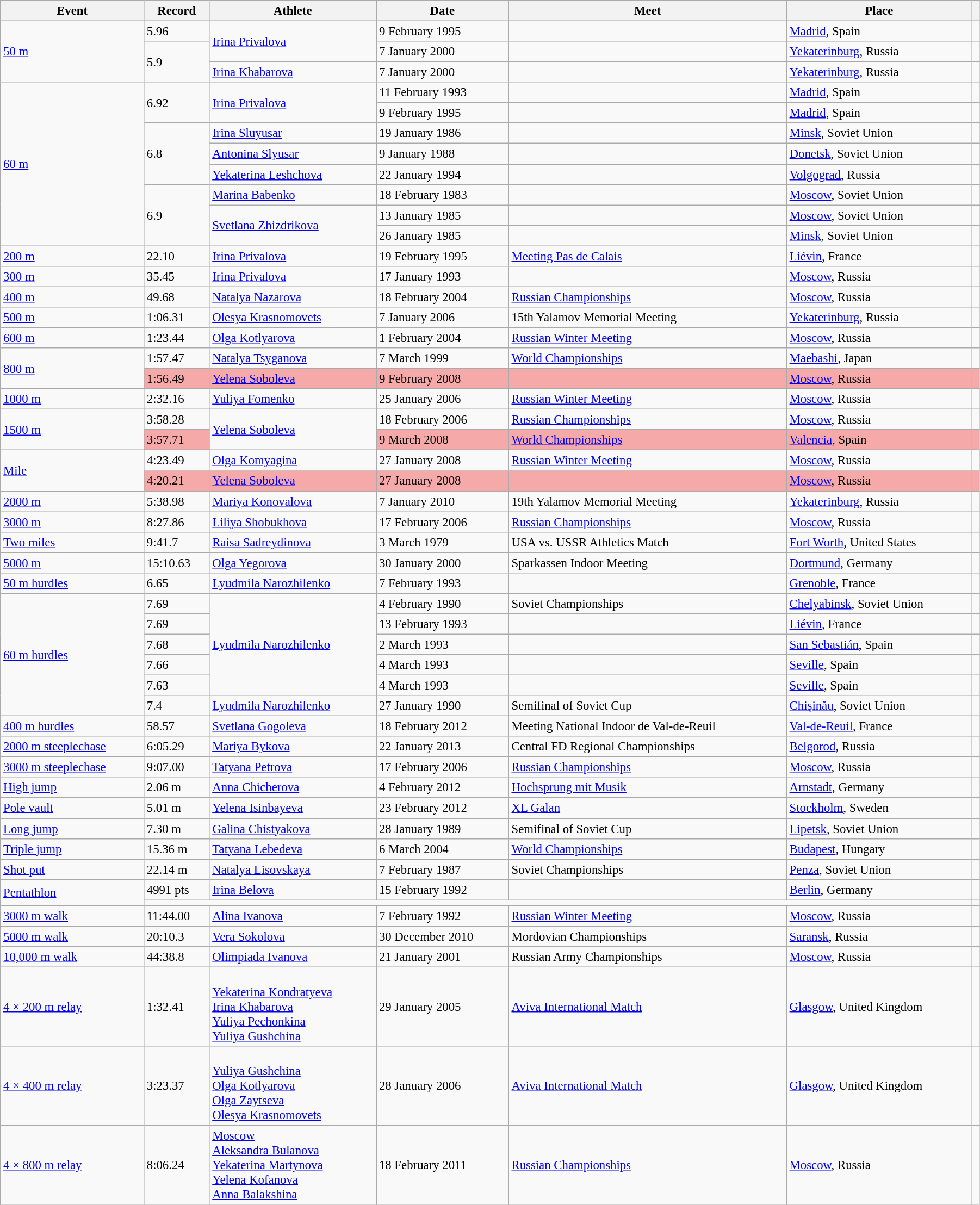<table class="wikitable" style="font-size:95%; width: 95%;">
<tr>
<th>Event</th>
<th>Record</th>
<th>Athlete</th>
<th>Date</th>
<th>Meet</th>
<th>Place</th>
<th></th>
</tr>
<tr>
<td rowspan=3><a href='#'>50 m</a></td>
<td>5.96</td>
<td rowspan=2><a href='#'>Irina Privalova</a></td>
<td>9 February 1995</td>
<td></td>
<td><a href='#'>Madrid</a>, Spain</td>
<td></td>
</tr>
<tr>
<td rowspan=2>5.9 </td>
<td>7 January 2000</td>
<td></td>
<td><a href='#'>Yekaterinburg</a>, Russia</td>
<td></td>
</tr>
<tr>
<td><a href='#'>Irina Khabarova</a></td>
<td>7 January 2000</td>
<td></td>
<td><a href='#'>Yekaterinburg</a>, Russia</td>
<td></td>
</tr>
<tr>
<td rowspan=8><a href='#'>60 m</a></td>
<td rowspan=2>6.92</td>
<td rowspan=2><a href='#'>Irina Privalova</a></td>
<td>11 February 1993</td>
<td></td>
<td><a href='#'>Madrid</a>, Spain</td>
<td></td>
</tr>
<tr>
<td>9 February 1995</td>
<td></td>
<td><a href='#'>Madrid</a>, Spain</td>
<td></td>
</tr>
<tr>
<td rowspan=3>6.8 </td>
<td><a href='#'>Irina Sluyusar</a></td>
<td>19 January 1986</td>
<td></td>
<td><a href='#'>Minsk</a>, Soviet Union</td>
<td></td>
</tr>
<tr>
<td><a href='#'>Antonina Slyusar</a></td>
<td>9 January 1988</td>
<td></td>
<td><a href='#'>Donetsk</a>, Soviet Union</td>
<td></td>
</tr>
<tr>
<td><a href='#'>Yekaterina Leshchova</a></td>
<td>22 January 1994</td>
<td></td>
<td><a href='#'>Volgograd</a>, Russia</td>
<td></td>
</tr>
<tr>
<td rowspan=3>6.9 </td>
<td><a href='#'>Marina Babenko</a></td>
<td>18 February 1983</td>
<td></td>
<td><a href='#'>Moscow</a>, Soviet Union</td>
<td></td>
</tr>
<tr>
<td rowspan=2><a href='#'>Svetlana Zhizdrikova</a></td>
<td>13 January 1985</td>
<td></td>
<td><a href='#'>Moscow</a>, Soviet Union</td>
<td></td>
</tr>
<tr>
<td>26 January 1985</td>
<td></td>
<td><a href='#'>Minsk</a>, Soviet Union</td>
<td></td>
</tr>
<tr>
<td><a href='#'>200 m</a></td>
<td>22.10</td>
<td><a href='#'>Irina Privalova</a></td>
<td>19 February 1995</td>
<td><a href='#'>Meeting Pas de Calais</a></td>
<td><a href='#'>Liévin</a>, France</td>
<td></td>
</tr>
<tr>
<td><a href='#'>300 m</a></td>
<td>35.45</td>
<td><a href='#'>Irina Privalova</a></td>
<td>17 January 1993</td>
<td></td>
<td><a href='#'>Moscow</a>, Russia</td>
<td></td>
</tr>
<tr>
<td><a href='#'>400 m</a></td>
<td>49.68</td>
<td><a href='#'>Natalya Nazarova</a></td>
<td>18 February 2004</td>
<td><a href='#'>Russian Championships</a></td>
<td><a href='#'>Moscow</a>, Russia</td>
<td></td>
</tr>
<tr>
<td><a href='#'>500 m</a></td>
<td>1:06.31 </td>
<td><a href='#'>Olesya Krasnomovets</a></td>
<td>7 January 2006</td>
<td>15th Yalamov Memorial Meeting</td>
<td><a href='#'>Yekaterinburg</a>, Russia</td>
<td></td>
</tr>
<tr>
<td><a href='#'>600 m</a></td>
<td>1:23.44 </td>
<td><a href='#'>Olga Kotlyarova</a></td>
<td>1 February 2004</td>
<td><a href='#'>Russian Winter Meeting</a></td>
<td><a href='#'>Moscow</a>, Russia</td>
<td></td>
</tr>
<tr>
<td rowspan=2><a href='#'>800 m</a></td>
<td>1:57.47</td>
<td><a href='#'>Natalya Tsyganova</a></td>
<td>7 March 1999</td>
<td><a href='#'>World Championships</a></td>
<td><a href='#'>Maebashi</a>, Japan</td>
<td></td>
</tr>
<tr bgcolor=#F5A9A9>
<td>1:56.49 </td>
<td><a href='#'>Yelena Soboleva</a></td>
<td>9 February 2008</td>
<td></td>
<td><a href='#'>Moscow</a>, Russia</td>
<td></td>
</tr>
<tr>
<td><a href='#'>1000 m</a></td>
<td>2:32.16</td>
<td><a href='#'>Yuliya Fomenko</a></td>
<td>25 January 2006</td>
<td><a href='#'>Russian Winter Meeting</a></td>
<td><a href='#'>Moscow</a>, Russia</td>
<td></td>
</tr>
<tr>
<td rowspan=2><a href='#'>1500 m</a></td>
<td>3:58.28</td>
<td rowspan=2><a href='#'>Yelena Soboleva</a></td>
<td>18 February 2006</td>
<td><a href='#'>Russian Championships</a></td>
<td><a href='#'>Moscow</a>, Russia</td>
<td></td>
</tr>
<tr bgcolor=#F5A9A9>
<td>3:57.71 </td>
<td>9 March 2008</td>
<td><a href='#'>World Championships</a></td>
<td><a href='#'>Valencia</a>, Spain</td>
<td></td>
</tr>
<tr>
<td rowspan=2><a href='#'>Mile</a></td>
<td>4:23.49</td>
<td><a href='#'>Olga Komyagina</a></td>
<td>27 January 2008</td>
<td><a href='#'>Russian Winter Meeting</a></td>
<td><a href='#'>Moscow</a>, Russia</td>
<td></td>
</tr>
<tr bgcolor=#F5A9A9>
<td>4:20.21 </td>
<td><a href='#'>Yelena Soboleva</a></td>
<td>27 January 2008</td>
<td></td>
<td><a href='#'>Moscow</a>, Russia</td>
<td></td>
</tr>
<tr>
<td><a href='#'>2000 m</a></td>
<td>5:38.98</td>
<td><a href='#'>Mariya Konovalova</a></td>
<td>7 January 2010</td>
<td>19th Yalamov Memorial Meeting</td>
<td><a href='#'>Yekaterinburg</a>, Russia</td>
<td></td>
</tr>
<tr>
<td><a href='#'>3000 m</a></td>
<td>8:27.86</td>
<td><a href='#'>Liliya Shobukhova</a></td>
<td>17 February 2006</td>
<td><a href='#'>Russian Championships</a></td>
<td><a href='#'>Moscow</a>, Russia</td>
<td></td>
</tr>
<tr>
<td><a href='#'>Two miles</a></td>
<td>9:41.7 </td>
<td><a href='#'>Raisa Sadreydinova</a></td>
<td>3 March 1979</td>
<td>USA vs. USSR Athletics Match</td>
<td><a href='#'>Fort Worth</a>, United States</td>
<td></td>
</tr>
<tr>
<td><a href='#'>5000 m</a></td>
<td>15:10.63</td>
<td><a href='#'>Olga Yegorova</a></td>
<td>30 January 2000</td>
<td>Sparkassen Indoor Meeting</td>
<td><a href='#'>Dortmund</a>, Germany</td>
<td></td>
</tr>
<tr>
<td><a href='#'>50 m hurdles</a></td>
<td>6.65</td>
<td><a href='#'>Lyudmila Narozhilenko</a></td>
<td>7 February 1993</td>
<td></td>
<td><a href='#'>Grenoble</a>, France</td>
<td></td>
</tr>
<tr>
<td rowspan=6><a href='#'>60 m hurdles</a></td>
<td>7.69</td>
<td rowspan=5><a href='#'>Lyudmila Narozhilenko</a></td>
<td>4 February 1990</td>
<td>Soviet Championships</td>
<td><a href='#'>Chelyabinsk</a>, Soviet Union</td>
<td></td>
</tr>
<tr>
<td>7.69 </td>
<td>13 February 1993</td>
<td></td>
<td><a href='#'>Liévin</a>, France</td>
<td></td>
</tr>
<tr>
<td>7.68 </td>
<td>2 March 1993</td>
<td></td>
<td><a href='#'>San Sebastián</a>, Spain</td>
<td></td>
</tr>
<tr>
<td>7.66 </td>
<td>4 March 1993</td>
<td></td>
<td><a href='#'>Seville</a>, Spain</td>
<td></td>
</tr>
<tr>
<td>7.63 </td>
<td>4 March 1993</td>
<td></td>
<td><a href='#'>Seville</a>, Spain</td>
<td></td>
</tr>
<tr>
<td>7.4 </td>
<td><a href='#'>Lyudmila Narozhilenko</a></td>
<td>27 January 1990</td>
<td>Semifinal of Soviet Cup</td>
<td> <a href='#'>Chişinău</a>, Soviet Union</td>
<td></td>
</tr>
<tr>
<td><a href='#'>400 m hurdles</a></td>
<td>58.57</td>
<td><a href='#'>Svetlana Gogoleva</a></td>
<td>18 February 2012</td>
<td>Meeting National Indoor de Val-de-Reuil</td>
<td> <a href='#'>Val-de-Reuil</a>, France</td>
<td></td>
</tr>
<tr>
<td><a href='#'>2000 m steeplechase</a></td>
<td>6:05.29 </td>
<td><a href='#'>Mariya Bykova</a></td>
<td>22 January 2013</td>
<td>Central FD Regional Championships</td>
<td> <a href='#'>Belgorod</a>, Russia</td>
<td></td>
</tr>
<tr>
<td><a href='#'>3000 m steeplechase</a></td>
<td>9:07.00 </td>
<td><a href='#'>Tatyana Petrova</a></td>
<td>17 February 2006</td>
<td><a href='#'>Russian Championships</a></td>
<td><a href='#'>Moscow</a>, Russia</td>
<td></td>
</tr>
<tr>
<td><a href='#'>High jump</a></td>
<td>2.06 m</td>
<td><a href='#'>Anna Chicherova</a></td>
<td>4 February 2012</td>
<td><a href='#'>Hochsprung mit Musik</a></td>
<td> <a href='#'>Arnstadt</a>, Germany</td>
<td></td>
</tr>
<tr>
<td><a href='#'>Pole vault</a></td>
<td>5.01 m</td>
<td><a href='#'>Yelena Isinbayeva</a></td>
<td>23 February 2012</td>
<td><a href='#'>XL Galan</a></td>
<td> <a href='#'>Stockholm</a>, Sweden</td>
<td></td>
</tr>
<tr>
<td><a href='#'>Long jump</a></td>
<td>7.30 m</td>
<td><a href='#'>Galina Chistyakova</a></td>
<td>28 January 1989</td>
<td>Semifinal of Soviet Cup</td>
<td> <a href='#'>Lipetsk</a>, Soviet Union</td>
<td></td>
</tr>
<tr>
<td><a href='#'>Triple jump</a></td>
<td>15.36 m</td>
<td><a href='#'>Tatyana Lebedeva</a></td>
<td>6 March 2004</td>
<td><a href='#'>World Championships</a></td>
<td> <a href='#'>Budapest</a>, Hungary</td>
<td></td>
</tr>
<tr>
<td><a href='#'>Shot put</a></td>
<td>22.14 m</td>
<td><a href='#'>Natalya Lisovskaya</a></td>
<td>7 February 1987</td>
<td>Soviet Championships</td>
<td> <a href='#'>Penza</a>, Soviet Union</td>
<td></td>
</tr>
<tr>
<td rowspan=2><a href='#'>Pentathlon</a></td>
<td>4991 pts</td>
<td><a href='#'>Irina Belova</a></td>
<td>15 February 1992</td>
<td></td>
<td> <a href='#'>Berlin</a>, Germany</td>
<td></td>
</tr>
<tr>
<td colspan=5></td>
<td></td>
</tr>
<tr>
<td><a href='#'>3000 m walk</a></td>
<td>11:44.00</td>
<td><a href='#'>Alina Ivanova</a></td>
<td>7 February 1992</td>
<td><a href='#'>Russian Winter Meeting</a></td>
<td> <a href='#'>Moscow</a>, Russia</td>
<td></td>
</tr>
<tr>
<td><a href='#'>5000 m walk</a></td>
<td>20:10.3 </td>
<td><a href='#'>Vera Sokolova</a></td>
<td>30 December 2010</td>
<td>Mordovian Championships</td>
<td> <a href='#'>Saransk</a>, Russia</td>
<td></td>
</tr>
<tr>
<td><a href='#'>10,000 m walk</a></td>
<td>44:38.8</td>
<td><a href='#'>Olimpiada Ivanova</a></td>
<td>21 January 2001</td>
<td>Russian Army Championships</td>
<td> <a href='#'>Moscow</a>, Russia</td>
<td></td>
</tr>
<tr>
<td><a href='#'>4 × 200 m relay</a></td>
<td>1:32.41</td>
<td><br><a href='#'>Yekaterina Kondratyeva</a><br><a href='#'>Irina Khabarova</a><br><a href='#'>Yuliya Pechonkina</a><br><a href='#'>Yuliya Gushchina</a></td>
<td>29 January 2005</td>
<td><a href='#'>Aviva International Match</a></td>
<td> <a href='#'>Glasgow</a>, United Kingdom</td>
<td></td>
</tr>
<tr>
<td><a href='#'>4 × 400 m relay</a></td>
<td>3:23.37</td>
<td><br><a href='#'>Yuliya Gushchina</a><br><a href='#'>Olga Kotlyarova</a><br><a href='#'>Olga Zaytseva</a><br><a href='#'>Olesya Krasnomovets</a></td>
<td>28 January 2006</td>
<td><a href='#'>Aviva International Match</a></td>
<td> <a href='#'>Glasgow</a>, United Kingdom</td>
<td></td>
</tr>
<tr>
<td><a href='#'>4 × 800 m relay</a></td>
<td>8:06.24</td>
<td> <a href='#'>Moscow</a><br><a href='#'>Aleksandra Bulanova</a><br><a href='#'>Yekaterina Martynova</a><br><a href='#'>Yelena Kofanova</a><br><a href='#'>Anna Balakshina</a></td>
<td>18 February 2011</td>
<td><a href='#'>Russian Championships</a></td>
<td><a href='#'>Moscow</a>, Russia</td>
<td></td>
</tr>
</table>
